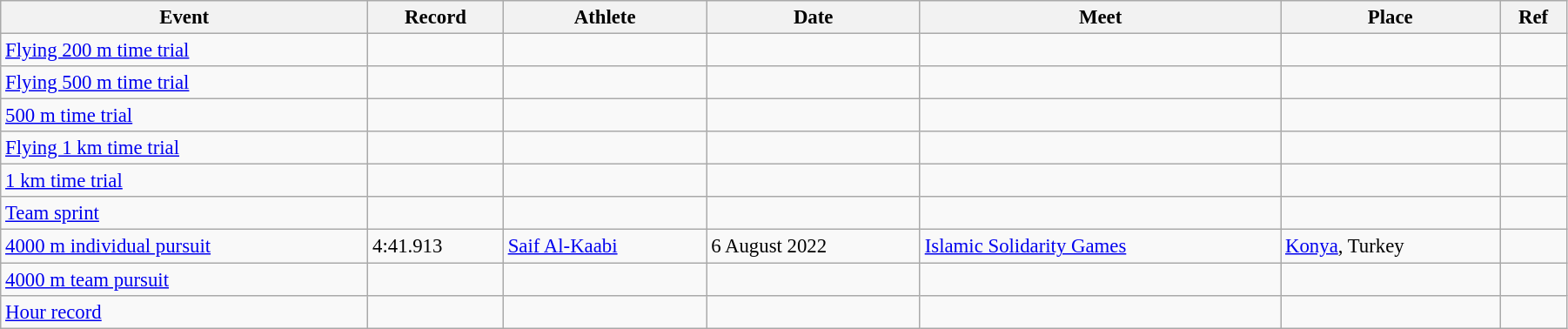<table class="wikitable" style="font-size:95%; width: 95%;">
<tr>
<th>Event</th>
<th>Record</th>
<th>Athlete</th>
<th>Date</th>
<th>Meet</th>
<th>Place</th>
<th>Ref</th>
</tr>
<tr>
<td><a href='#'>Flying 200 m time trial</a></td>
<td></td>
<td></td>
<td></td>
<td></td>
<td></td>
<td></td>
</tr>
<tr>
<td><a href='#'>Flying 500 m time trial</a></td>
<td></td>
<td></td>
<td></td>
<td></td>
<td></td>
<td></td>
</tr>
<tr>
<td><a href='#'>500 m time trial</a></td>
<td></td>
<td></td>
<td></td>
<td></td>
<td></td>
<td></td>
</tr>
<tr>
<td><a href='#'>Flying 1 km time trial</a></td>
<td></td>
<td></td>
<td></td>
<td></td>
<td></td>
<td></td>
</tr>
<tr>
<td><a href='#'>1 km time trial</a></td>
<td></td>
<td></td>
<td></td>
<td></td>
<td></td>
<td></td>
</tr>
<tr>
<td><a href='#'>Team sprint</a></td>
<td></td>
<td></td>
<td></td>
<td></td>
<td></td>
<td></td>
</tr>
<tr>
<td><a href='#'>4000 m individual pursuit</a></td>
<td>4:41.913</td>
<td><a href='#'>Saif Al-Kaabi</a></td>
<td>6 August 2022</td>
<td><a href='#'>Islamic Solidarity Games</a></td>
<td><a href='#'>Konya</a>, Turkey</td>
<td></td>
</tr>
<tr>
<td><a href='#'>4000 m team pursuit</a></td>
<td></td>
<td></td>
<td></td>
<td></td>
<td></td>
<td></td>
</tr>
<tr>
<td><a href='#'>Hour record</a></td>
<td></td>
<td></td>
<td></td>
<td></td>
<td></td>
<td></td>
</tr>
</table>
